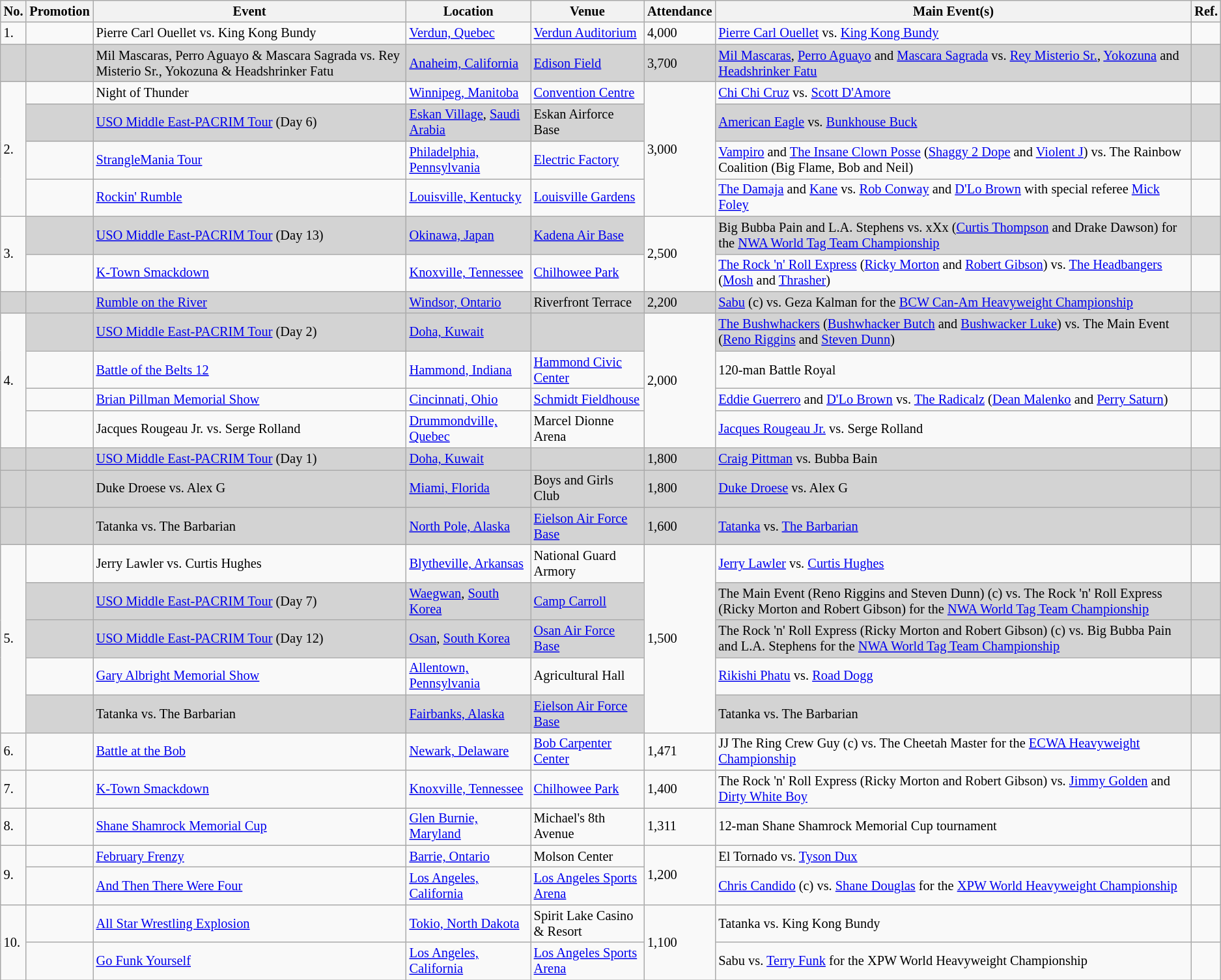<table class="wikitable sortable" style="font-size:85%;">
<tr>
<th>No.</th>
<th>Promotion</th>
<th>Event</th>
<th>Location</th>
<th>Venue</th>
<th>Attendance</th>
<th class=unsortable>Main Event(s)</th>
<th class=unsortable>Ref.</th>
</tr>
<tr>
<td>1.</td>
<td></td>
<td>Pierre Carl Ouellet vs. King Kong Bundy <br> </td>
<td><a href='#'>Verdun, Quebec</a></td>
<td><a href='#'>Verdun Auditorium</a></td>
<td>4,000</td>
<td><a href='#'>Pierre Carl Ouellet</a> vs. <a href='#'>King Kong Bundy</a></td>
<td></td>
</tr>
<tr>
<td bgcolor=lightgrey></td>
<td bgcolor=lightgrey></td>
<td bgcolor=lightgrey>Mil Mascaras, Perro Aguayo & Mascara Sagrada vs. Rey Misterio Sr., Yokozuna & Headshrinker Fatu <br> </td>
<td bgcolor=lightgrey><a href='#'>Anaheim, California</a></td>
<td bgcolor=lightgrey><a href='#'>Edison Field</a></td>
<td bgcolor=lightgrey>3,700</td>
<td bgcolor=lightgrey><a href='#'>Mil Mascaras</a>, <a href='#'>Perro Aguayo</a> and <a href='#'>Mascara Sagrada</a> vs. <a href='#'>Rey Misterio Sr.</a>, <a href='#'>Yokozuna</a> and <a href='#'>Headshrinker Fatu</a></td>
<td bgcolor=lightgrey></td>
</tr>
<tr>
<td rowspan=4>2.</td>
<td></td>
<td>Night of Thunder <br> </td>
<td><a href='#'>Winnipeg, Manitoba</a></td>
<td><a href='#'>Convention Centre</a></td>
<td rowspan=4>3,000</td>
<td><a href='#'>Chi Chi Cruz</a> vs. <a href='#'>Scott D'Amore</a></td>
<td></td>
</tr>
<tr>
<td bgcolor=lightgrey></td>
<td bgcolor=lightgrey><a href='#'>USO Middle East-PACRIM Tour</a> (Day 6) <br> </td>
<td bgcolor=lightgrey><a href='#'>Eskan Village</a>, <a href='#'>Saudi Arabia</a></td>
<td bgcolor=lightgrey>Eskan Airforce Base</td>
<td bgcolor=lightgrey><a href='#'>American Eagle</a> vs. <a href='#'>Bunkhouse Buck</a></td>
<td bgcolor=lightgrey></td>
</tr>
<tr>
<td></td>
<td><a href='#'>StrangleMania Tour</a> <br> </td>
<td><a href='#'>Philadelphia, Pennsylvania</a></td>
<td><a href='#'>Electric Factory</a></td>
<td><a href='#'>Vampiro</a> and <a href='#'>The Insane Clown Posse</a> (<a href='#'>Shaggy 2 Dope</a> and <a href='#'>Violent J</a>) vs. The Rainbow Coalition (Big Flame, Bob and Neil)</td>
<td></td>
</tr>
<tr>
<td></td>
<td><a href='#'>Rockin' Rumble</a> <br> </td>
<td><a href='#'>Louisville, Kentucky</a></td>
<td><a href='#'>Louisville Gardens</a></td>
<td><a href='#'>The Damaja</a> and <a href='#'>Kane</a> vs. <a href='#'>Rob Conway</a> and <a href='#'>D'Lo Brown</a> with special referee <a href='#'>Mick Foley</a></td>
<td></td>
</tr>
<tr>
<td rowspan=2>3.</td>
<td bgcolor=lightgrey></td>
<td bgcolor=lightgrey><a href='#'>USO Middle East-PACRIM Tour</a> (Day 13) <br> </td>
<td bgcolor=lightgrey><a href='#'>Okinawa, Japan</a></td>
<td bgcolor=lightgrey><a href='#'>Kadena Air Base</a></td>
<td rowspan=2>2,500</td>
<td bgcolor=lightgrey>Big Bubba Pain and L.A. Stephens vs. xXx (<a href='#'>Curtis Thompson</a> and Drake Dawson) for the <a href='#'>NWA World Tag Team Championship</a></td>
<td bgcolor=lightgrey></td>
</tr>
<tr>
<td></td>
<td><a href='#'>K-Town Smackdown</a> <br> </td>
<td><a href='#'>Knoxville, Tennessee</a></td>
<td><a href='#'>Chilhowee Park</a></td>
<td><a href='#'>The Rock 'n' Roll Express</a> (<a href='#'>Ricky Morton</a> and <a href='#'>Robert Gibson</a>) vs. <a href='#'>The Headbangers</a> (<a href='#'>Mosh</a> and <a href='#'>Thrasher</a>)</td>
<td></td>
</tr>
<tr>
<td bgcolor=lightgrey></td>
<td bgcolor=lightgrey></td>
<td bgcolor=lightgrey><a href='#'>Rumble on the River</a> <br> </td>
<td bgcolor=lightgrey><a href='#'>Windsor, Ontario</a></td>
<td bgcolor=lightgrey>Riverfront Terrace</td>
<td bgcolor=lightgrey>2,200</td>
<td bgcolor=lightgrey><a href='#'>Sabu</a> (c) vs. Geza Kalman for the <a href='#'>BCW Can-Am Heavyweight Championship</a></td>
<td bgcolor=lightgrey></td>
</tr>
<tr>
<td rowspan=4>4.</td>
<td bgcolor=lightgrey></td>
<td bgcolor=lightgrey><a href='#'>USO Middle East-PACRIM Tour</a> (Day 2) <br> </td>
<td bgcolor=lightgrey><a href='#'>Doha, Kuwait</a></td>
<td bgcolor=lightgrey></td>
<td rowspan=4>2,000</td>
<td bgcolor=lightgrey><a href='#'>The Bushwhackers</a> (<a href='#'>Bushwhacker Butch</a> and <a href='#'>Bushwacker Luke</a>) vs. The Main Event (<a href='#'>Reno Riggins</a> and <a href='#'>Steven Dunn</a>)</td>
<td bgcolor=lightgrey></td>
</tr>
<tr>
<td></td>
<td><a href='#'>Battle of the Belts 12</a> <br> </td>
<td><a href='#'>Hammond, Indiana</a></td>
<td><a href='#'>Hammond Civic Center</a></td>
<td>120-man Battle Royal</td>
<td></td>
</tr>
<tr>
<td></td>
<td><a href='#'>Brian Pillman Memorial Show</a> <br> </td>
<td><a href='#'>Cincinnati, Ohio</a></td>
<td><a href='#'>Schmidt Fieldhouse</a></td>
<td><a href='#'>Eddie Guerrero</a> and <a href='#'>D'Lo Brown</a> vs. <a href='#'>The Radicalz</a> (<a href='#'>Dean Malenko</a> and <a href='#'>Perry Saturn</a>)</td>
<td></td>
</tr>
<tr>
<td></td>
<td>Jacques Rougeau Jr. vs. Serge Rolland <br> </td>
<td><a href='#'>Drummondville, Quebec</a></td>
<td>Marcel Dionne Arena</td>
<td><a href='#'>Jacques Rougeau Jr.</a> vs. Serge Rolland</td>
<td></td>
</tr>
<tr>
<td bgcolor=lightgrey></td>
<td bgcolor=lightgrey></td>
<td bgcolor=lightgrey><a href='#'>USO Middle East-PACRIM Tour</a> (Day 1) <br> </td>
<td bgcolor=lightgrey><a href='#'>Doha, Kuwait</a></td>
<td bgcolor=lightgrey></td>
<td bgcolor=lightgrey>1,800</td>
<td bgcolor=lightgrey><a href='#'>Craig Pittman</a> vs. Bubba Bain</td>
<td bgcolor=lightgrey></td>
</tr>
<tr>
<td bgcolor=lightgrey></td>
<td bgcolor=lightgrey></td>
<td bgcolor=lightgrey>Duke Droese vs. Alex G <br> </td>
<td bgcolor=lightgrey><a href='#'>Miami, Florida</a></td>
<td bgcolor=lightgrey>Boys and Girls Club</td>
<td bgcolor=lightgrey>1,800</td>
<td bgcolor=lightgrey><a href='#'>Duke Droese</a> vs. Alex G</td>
<td bgcolor=lightgrey></td>
</tr>
<tr>
<td bgcolor=lightgrey></td>
<td bgcolor=lightgrey></td>
<td bgcolor=lightgrey>Tatanka vs. The Barbarian <br> </td>
<td bgcolor=lightgrey><a href='#'>North Pole, Alaska</a></td>
<td bgcolor=lightgrey><a href='#'>Eielson Air Force Base</a></td>
<td bgcolor=lightgrey>1,600</td>
<td bgcolor=lightgrey><a href='#'>Tatanka</a> vs. <a href='#'>The Barbarian</a></td>
<td bgcolor=lightgrey></td>
</tr>
<tr>
<td rowspan=5>5.</td>
<td></td>
<td>Jerry Lawler vs. Curtis Hughes <br> </td>
<td><a href='#'>Blytheville, Arkansas</a></td>
<td>National Guard Armory</td>
<td rowspan=5>1,500</td>
<td><a href='#'>Jerry Lawler</a> vs. <a href='#'>Curtis Hughes</a></td>
<td></td>
</tr>
<tr>
<td bgcolor=lightgrey></td>
<td bgcolor=lightgrey><a href='#'>USO Middle East-PACRIM Tour</a> (Day 7) <br> </td>
<td bgcolor=lightgrey><a href='#'>Waegwan</a>, <a href='#'>South Korea</a></td>
<td bgcolor=lightgrey><a href='#'>Camp Carroll</a></td>
<td bgcolor=lightgrey>The Main Event (Reno Riggins and Steven Dunn) (c) vs. The Rock 'n' Roll Express (Ricky Morton and Robert Gibson) for the <a href='#'>NWA World Tag Team Championship</a></td>
<td bgcolor=lightgrey></td>
</tr>
<tr>
<td bgcolor=lightgrey></td>
<td bgcolor=lightgrey><a href='#'>USO Middle East-PACRIM Tour</a> (Day 12) <br> </td>
<td bgcolor=lightgrey><a href='#'>Osan</a>, <a href='#'>South Korea</a></td>
<td bgcolor=lightgrey><a href='#'>Osan Air Force Base</a></td>
<td bgcolor=lightgrey>The Rock 'n' Roll Express (Ricky Morton and Robert Gibson) (c) vs. Big Bubba Pain and L.A. Stephens for the <a href='#'>NWA World Tag Team Championship</a></td>
<td bgcolor=lightgrey></td>
</tr>
<tr>
<td></td>
<td><a href='#'>Gary Albright Memorial Show</a> <br> </td>
<td><a href='#'>Allentown, Pennsylvania</a></td>
<td>Agricultural Hall</td>
<td><a href='#'>Rikishi Phatu</a> vs. <a href='#'>Road Dogg</a></td>
<td></td>
</tr>
<tr>
<td bgcolor=lightgrey></td>
<td bgcolor=lightgrey>Tatanka vs. The Barbarian <br> </td>
<td bgcolor=lightgrey><a href='#'>Fairbanks, Alaska</a></td>
<td bgcolor=lightgrey><a href='#'>Eielson Air Force Base</a></td>
<td bgcolor=lightgrey>Tatanka vs. The Barbarian</td>
<td bgcolor=lightgrey></td>
</tr>
<tr>
<td>6.</td>
<td></td>
<td><a href='#'>Battle at the Bob</a> <br> </td>
<td><a href='#'>Newark, Delaware</a></td>
<td><a href='#'>Bob Carpenter Center</a></td>
<td>1,471</td>
<td>JJ The Ring Crew Guy (c) vs. The Cheetah Master for the <a href='#'>ECWA Heavyweight Championship</a></td>
<td></td>
</tr>
<tr>
<td>7.</td>
<td></td>
<td><a href='#'>K-Town Smackdown</a> <br> </td>
<td><a href='#'>Knoxville, Tennessee</a></td>
<td><a href='#'>Chilhowee Park</a></td>
<td>1,400</td>
<td>The Rock 'n' Roll Express (Ricky Morton and Robert Gibson) vs. <a href='#'>Jimmy Golden</a> and <a href='#'>Dirty White Boy</a></td>
<td></td>
</tr>
<tr>
<td>8.</td>
<td></td>
<td><a href='#'>Shane Shamrock Memorial Cup</a> <br> </td>
<td><a href='#'>Glen Burnie, Maryland</a></td>
<td>Michael's 8th Avenue</td>
<td>1,311</td>
<td>12-man Shane Shamrock Memorial Cup tournament</td>
<td></td>
</tr>
<tr>
<td rowspan=2>9.</td>
<td></td>
<td><a href='#'>February Frenzy</a> <br> </td>
<td><a href='#'>Barrie, Ontario</a></td>
<td>Molson Center</td>
<td rowspan=2>1,200</td>
<td>El Tornado vs. <a href='#'>Tyson Dux</a></td>
<td></td>
</tr>
<tr>
<td></td>
<td><a href='#'>And Then There Were Four</a> <br> </td>
<td><a href='#'>Los Angeles, California</a></td>
<td><a href='#'>Los Angeles Sports Arena</a></td>
<td><a href='#'>Chris Candido</a> (c) vs. <a href='#'>Shane Douglas</a> for the <a href='#'>XPW World Heavyweight Championship</a></td>
<td></td>
</tr>
<tr>
<td rowspan=2>10.</td>
<td></td>
<td><a href='#'>All Star Wrestling Explosion</a> <br> </td>
<td><a href='#'>Tokio, North Dakota</a></td>
<td>Spirit Lake Casino & Resort</td>
<td rowspan=2>1,100</td>
<td>Tatanka vs. King Kong Bundy</td>
<td></td>
</tr>
<tr>
<td></td>
<td><a href='#'>Go Funk Yourself</a> <br> </td>
<td><a href='#'>Los Angeles, California</a></td>
<td><a href='#'>Los Angeles Sports Arena</a></td>
<td>Sabu vs. <a href='#'>Terry Funk</a> for the XPW World Heavyweight Championship</td>
<td></td>
</tr>
</table>
